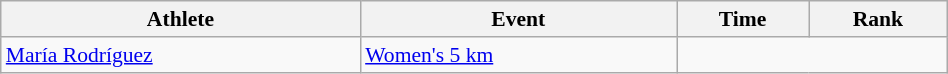<table class="wikitable" style="text-align:center; font-size:90%; width:50%;">
<tr>
<th>Athlete</th>
<th>Event</th>
<th>Time</th>
<th>Rank</th>
</tr>
<tr>
<td align=left><a href='#'>María Rodríguez</a></td>
<td align=left><a href='#'>Women's 5 km</a></td>
<td colspan=2></td>
</tr>
</table>
